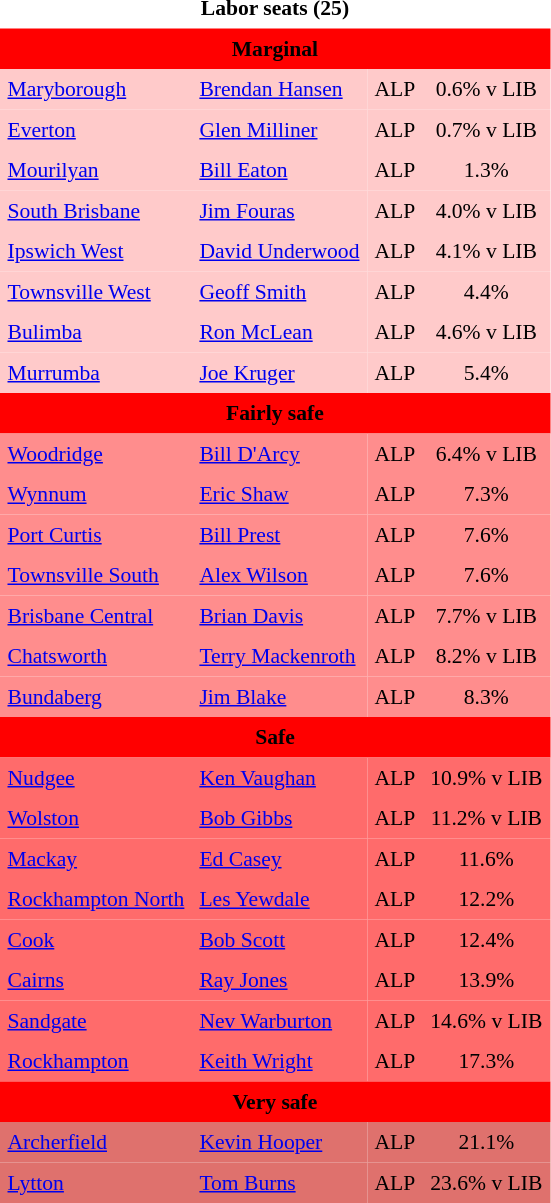<table class="toccolours" cellpadding="5" cellspacing="0" style="float:left; margin-right:.5em; margin-top:.4em; font-size:90%;">
<tr>
<td COLSPAN=4 align="center"><strong>Labor seats (25)</strong></td>
</tr>
<tr>
<td COLSPAN=4 align="center" bgcolor="red"><span><strong>Marginal</strong></span></td>
</tr>
<tr>
<td align="left" bgcolor="FFCACA"><a href='#'>Maryborough</a></td>
<td align="left" bgcolor="FFCACA"><a href='#'>Brendan Hansen</a></td>
<td align="left" bgcolor="FFCACA">ALP</td>
<td align="center" bgcolor="FFCACA">0.6% v LIB</td>
</tr>
<tr>
<td align="left" bgcolor="FFCACA"><a href='#'>Everton</a></td>
<td align="left" bgcolor="FFCACA"><a href='#'>Glen Milliner</a></td>
<td align="left" bgcolor="FFCACA">ALP</td>
<td align="center" bgcolor="FFCACA">0.7% v LIB</td>
</tr>
<tr>
<td align="left" bgcolor="FFCACA"><a href='#'>Mourilyan</a></td>
<td align="left" bgcolor="FFCACA"><a href='#'>Bill Eaton</a></td>
<td align="left" bgcolor="FFCACA">ALP</td>
<td align="center" bgcolor="FFCACA">1.3%</td>
</tr>
<tr>
<td align="left" bgcolor="FFCACA"><a href='#'>South Brisbane</a></td>
<td align="left" bgcolor="FFCACA"><a href='#'>Jim Fouras</a></td>
<td align="left" bgcolor="FFCACA">ALP</td>
<td align="center" bgcolor="FFCACA">4.0% v LIB</td>
</tr>
<tr>
<td align="left" bgcolor="FFCACA"><a href='#'>Ipswich West</a></td>
<td align="left" bgcolor="FFCACA"><a href='#'>David Underwood</a></td>
<td align="left" bgcolor="FFCACA">ALP</td>
<td align="center" bgcolor="FFCACA">4.1% v LIB</td>
</tr>
<tr>
<td align="left" bgcolor="FFCACA"><a href='#'>Townsville West</a></td>
<td align="left" bgcolor="FFCACA"><a href='#'>Geoff Smith</a></td>
<td align="left" bgcolor="FFCACA">ALP</td>
<td align="center" bgcolor="FFCACA">4.4%</td>
</tr>
<tr>
<td align="left" bgcolor="FFCACA"><a href='#'>Bulimba</a></td>
<td align="left" bgcolor="FFCACA"><a href='#'>Ron McLean</a></td>
<td align="left" bgcolor="FFCACA">ALP</td>
<td align="center" bgcolor="FFCACA">4.6% v LIB</td>
</tr>
<tr>
<td align="left" bgcolor="FFCACA"><a href='#'>Murrumba</a></td>
<td align="left" bgcolor="FFCACA"><a href='#'>Joe Kruger</a></td>
<td align="left" bgcolor="FFCACA">ALP</td>
<td align="center" bgcolor="FFCACA">5.4%</td>
</tr>
<tr>
<td COLSPAN=4 align="center" bgcolor="red"><span><strong>Fairly safe</strong></span></td>
</tr>
<tr>
<td align="left" bgcolor="FF8D8D"><a href='#'>Woodridge</a></td>
<td align="left" bgcolor="FF8D8D"><a href='#'>Bill D'Arcy</a></td>
<td align="left" bgcolor="FF8D8D">ALP</td>
<td align="center" bgcolor="FF8D8D">6.4% v LIB</td>
</tr>
<tr>
<td align="left" bgcolor="FF8D8D"><a href='#'>Wynnum</a></td>
<td align="left" bgcolor="FF8D8D"><a href='#'>Eric Shaw</a></td>
<td align="left" bgcolor="FF8D8D">ALP</td>
<td align="center" bgcolor="FF8D8D">7.3%</td>
</tr>
<tr>
<td align="left" bgcolor="FF8D8D"><a href='#'>Port Curtis</a></td>
<td align="left" bgcolor="FF8D8D"><a href='#'>Bill Prest</a></td>
<td align="left" bgcolor="FF8D8D">ALP</td>
<td align="center" bgcolor="FF8D8D">7.6%</td>
</tr>
<tr>
<td align="left" bgcolor="FF8D8D"><a href='#'>Townsville South</a></td>
<td align="left" bgcolor="FF8D8D"><a href='#'>Alex Wilson</a></td>
<td align="left" bgcolor="FF8D8D">ALP</td>
<td align="center" bgcolor="FF8D8D">7.6%</td>
</tr>
<tr>
<td align="left" bgcolor="FF8D8D"><a href='#'>Brisbane Central</a></td>
<td align="left" bgcolor="FF8D8D"><a href='#'>Brian Davis</a></td>
<td align="left" bgcolor="FF8D8D">ALP</td>
<td align="center" bgcolor="FF8D8D">7.7% v LIB</td>
</tr>
<tr>
<td align="left" bgcolor="FF8D8D"><a href='#'>Chatsworth</a></td>
<td align="left" bgcolor="FF8D8D"><a href='#'>Terry Mackenroth</a></td>
<td align="left" bgcolor="FF8D8D">ALP</td>
<td align="center" bgcolor="FF8D8D">8.2% v LIB</td>
</tr>
<tr>
<td align="left" bgcolor="FF8D8D"><a href='#'>Bundaberg</a></td>
<td align="left" bgcolor="FF8D8D"><a href='#'>Jim Blake</a></td>
<td align="left" bgcolor="FF8D8D">ALP</td>
<td align="center" bgcolor="FF8D8D">8.3%</td>
</tr>
<tr>
<td COLSPAN=4 align="center" bgcolor="red"><span><strong>Safe</strong></span></td>
</tr>
<tr>
<td align="left" bgcolor="FF6B6B"><a href='#'>Nudgee</a></td>
<td align="left" bgcolor="FF6B6B"><a href='#'>Ken Vaughan</a></td>
<td align="left" bgcolor="FF6B6B">ALP</td>
<td align="center" bgcolor="FF6B6B">10.9% v LIB</td>
</tr>
<tr>
<td align="left" bgcolor="FF6B6B"><a href='#'>Wolston</a></td>
<td align="left" bgcolor="FF6B6B"><a href='#'>Bob Gibbs</a></td>
<td align="left" bgcolor="FF6B6B">ALP</td>
<td align="center" bgcolor="FF6B6B">11.2% v LIB</td>
</tr>
<tr>
<td align="left" bgcolor="FF6B6B"><a href='#'>Mackay</a></td>
<td align="left" bgcolor="FF6B6B"><a href='#'>Ed Casey</a></td>
<td align="left" bgcolor="FF6B6B">ALP</td>
<td align="center" bgcolor="FF6B6B">11.6%</td>
</tr>
<tr>
<td align="left" bgcolor="FF6B6B"><a href='#'>Rockhampton North</a></td>
<td align="left" bgcolor="FF6B6B"><a href='#'>Les Yewdale</a></td>
<td align="left" bgcolor="FF6B6B">ALP</td>
<td align="center" bgcolor="FF6B6B">12.2%</td>
</tr>
<tr>
<td align="left" bgcolor="FF6B6B"><a href='#'>Cook</a></td>
<td align="left" bgcolor="FF6B6B"><a href='#'>Bob Scott</a></td>
<td align="left" bgcolor="FF6B6B">ALP</td>
<td align="center" bgcolor="FF6B6B">12.4%</td>
</tr>
<tr>
<td align="left" bgcolor="FF6B6B"><a href='#'>Cairns</a></td>
<td align="left" bgcolor="FF6B6B"><a href='#'>Ray Jones</a></td>
<td align="left" bgcolor="FF6B6B">ALP</td>
<td align="center" bgcolor="FF6B6B">13.9%</td>
</tr>
<tr>
<td align="left" bgcolor="FF6B6B"><a href='#'>Sandgate</a></td>
<td align="left" bgcolor="FF6B6B"><a href='#'>Nev Warburton</a></td>
<td align="left" bgcolor="FF6B6B">ALP</td>
<td align="center" bgcolor="FF6B6B">14.6% v LIB</td>
</tr>
<tr>
<td align="left" bgcolor="FF6B6B"><a href='#'>Rockhampton</a></td>
<td align="left" bgcolor="FF6B6B"><a href='#'>Keith Wright</a></td>
<td align="left" bgcolor="FF6B6B">ALP</td>
<td align="center" bgcolor="FF6B6B">17.3%</td>
</tr>
<tr>
<td COLSPAN=4 align="center" bgcolor="red"><span><strong>Very safe</strong></span></td>
</tr>
<tr>
<td align="left" bgcolor="DF716D"><a href='#'>Archerfield</a></td>
<td align="left" bgcolor="DF716D"><a href='#'>Kevin Hooper</a></td>
<td align="left" bgcolor="DF716D">ALP</td>
<td align="center" bgcolor="DF716D">21.1%</td>
</tr>
<tr>
<td align="left" bgcolor="DF716D"><a href='#'>Lytton</a></td>
<td align="left" bgcolor="DF716D"><a href='#'>Tom Burns</a></td>
<td align="left" bgcolor="DF716D">ALP</td>
<td align="center" bgcolor="DF716D">23.6% v LIB</td>
</tr>
</table>
